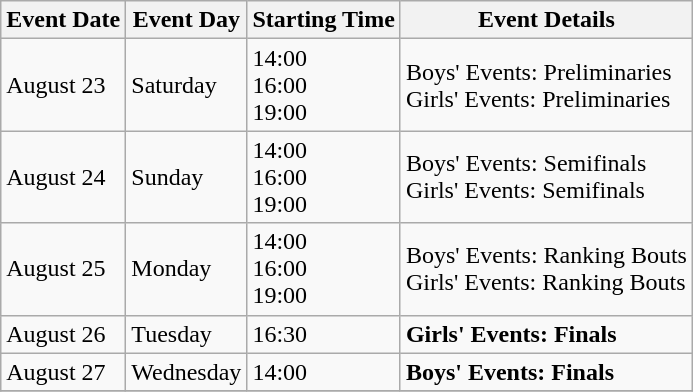<table class="wikitable">
<tr>
<th>Event Date</th>
<th>Event Day</th>
<th>Starting Time</th>
<th>Event Details</th>
</tr>
<tr>
<td>August 23</td>
<td>Saturday</td>
<td>14:00<br>16:00<br>19:00</td>
<td>Boys' Events: Preliminaries <br>Girls' Events: Preliminaries</td>
</tr>
<tr>
<td>August 24</td>
<td>Sunday</td>
<td>14:00<br>16:00<br>19:00</td>
<td>Boys' Events: Semifinals <br>Girls' Events: Semifinals</td>
</tr>
<tr>
<td>August 25</td>
<td>Monday</td>
<td>14:00<br>16:00<br>19:00</td>
<td>Boys' Events: Ranking Bouts <br>Girls' Events: Ranking Bouts</td>
</tr>
<tr>
<td>August 26</td>
<td>Tuesday</td>
<td>16:30</td>
<td><strong>Girls' Events: Finals</strong></td>
</tr>
<tr>
<td>August 27</td>
<td>Wednesday</td>
<td>14:00</td>
<td><strong>Boys' Events: Finals</strong></td>
</tr>
<tr>
</tr>
</table>
